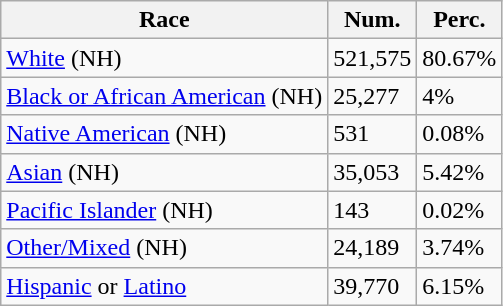<table class="wikitable">
<tr>
<th>Race</th>
<th>Num.</th>
<th>Perc.</th>
</tr>
<tr>
<td><a href='#'>White</a> (NH)</td>
<td>521,575</td>
<td>80.67%</td>
</tr>
<tr>
<td><a href='#'>Black or African American</a> (NH)</td>
<td>25,277</td>
<td>4%</td>
</tr>
<tr>
<td><a href='#'>Native American</a> (NH)</td>
<td>531</td>
<td>0.08%</td>
</tr>
<tr>
<td><a href='#'>Asian</a> (NH)</td>
<td>35,053</td>
<td>5.42%</td>
</tr>
<tr>
<td><a href='#'>Pacific Islander</a> (NH)</td>
<td>143</td>
<td>0.02%</td>
</tr>
<tr>
<td><a href='#'>Other/Mixed</a> (NH)</td>
<td>24,189</td>
<td>3.74%</td>
</tr>
<tr>
<td><a href='#'>Hispanic</a> or <a href='#'>Latino</a></td>
<td>39,770</td>
<td>6.15%</td>
</tr>
</table>
